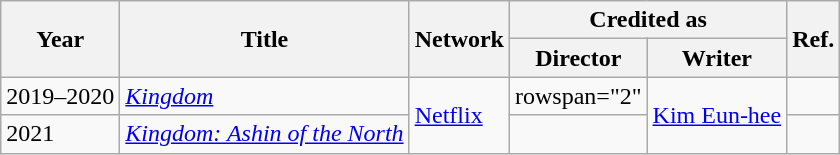<table class="wikitable">
<tr>
<th rowspan="2">Year</th>
<th rowspan="2">Title</th>
<th rowspan="2">Network</th>
<th colspan="2">Credited as</th>
<th rowspan="2">Ref.</th>
</tr>
<tr>
<th>Director</th>
<th>Writer</th>
</tr>
<tr>
<td>2019–2020</td>
<td><em><a href='#'>Kingdom</a></em></td>
<td rowspan="2"><a href='#'>Netflix</a></td>
<td>rowspan="2" </td>
<td rowspan="2"><a href='#'>Kim Eun-hee</a></td>
<td></td>
</tr>
<tr>
<td>2021</td>
<td><em><a href='#'>Kingdom: Ashin of the North</a></em></td>
<td></td>
</tr>
</table>
